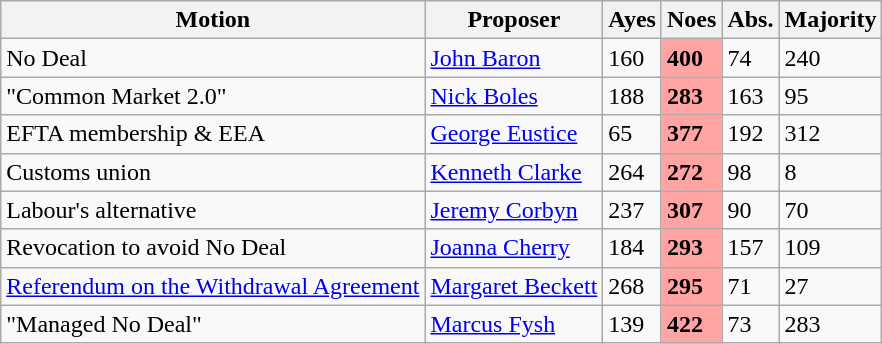<table class="wikitable">
<tr>
<th>Motion</th>
<th>Proposer</th>
<th>Ayes</th>
<th>Noes</th>
<th>Abs.</th>
<th>Majority</th>
</tr>
<tr>
<td>No Deal</td>
<td><a href='#'>John Baron</a></td>
<td>160</td>
<td style="background:#FFA3A3;"><strong>400</strong></td>
<td>74</td>
<td>240</td>
</tr>
<tr>
<td>"Common Market 2.0"</td>
<td><a href='#'>Nick Boles</a></td>
<td>188</td>
<td style="background:#FFA3A3;"><strong>283</strong></td>
<td>163</td>
<td>95</td>
</tr>
<tr>
<td>EFTA membership & EEA</td>
<td><a href='#'>George Eustice</a></td>
<td>65</td>
<td style="background:#FFA3A3;"><strong>377</strong></td>
<td>192</td>
<td>312</td>
</tr>
<tr>
<td>Customs union</td>
<td><a href='#'>Kenneth Clarke</a></td>
<td>264</td>
<td style="background:#FFA3A3;"><strong>272</strong></td>
<td>98</td>
<td>8</td>
</tr>
<tr>
<td>Labour's alternative</td>
<td><a href='#'>Jeremy Corbyn</a></td>
<td>237</td>
<td style="background:#FFA3A3;"><strong>307</strong></td>
<td>90</td>
<td>70</td>
</tr>
<tr>
<td>Revocation to avoid No Deal</td>
<td><a href='#'>Joanna Cherry</a></td>
<td>184</td>
<td style="background:#FFA3A3;"><strong>293</strong></td>
<td>157</td>
<td>109</td>
</tr>
<tr>
<td><a href='#'>Referendum on the Withdrawal Agreement</a></td>
<td><a href='#'>Margaret Beckett</a></td>
<td>268</td>
<td style="background:#FFA3A3;"><strong>295</strong></td>
<td>71</td>
<td>27</td>
</tr>
<tr>
<td>"Managed No Deal"</td>
<td><a href='#'>Marcus Fysh</a></td>
<td>139</td>
<td style="background:#FFA3A3;"><strong>422</strong></td>
<td>73</td>
<td>283</td>
</tr>
</table>
